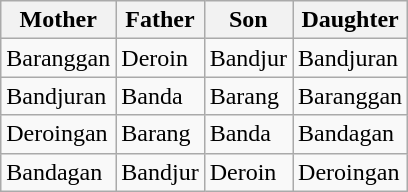<table class="wikitable">
<tr>
<th>Mother</th>
<th>Father</th>
<th>Son</th>
<th>Daughter</th>
</tr>
<tr>
<td>Baranggan</td>
<td>Deroin</td>
<td>Bandjur</td>
<td>Bandjuran</td>
</tr>
<tr>
<td>Bandjuran</td>
<td>Banda</td>
<td>Barang</td>
<td>Baranggan</td>
</tr>
<tr>
<td>Deroingan</td>
<td>Barang</td>
<td>Banda</td>
<td>Bandagan</td>
</tr>
<tr>
<td>Bandagan</td>
<td>Bandjur</td>
<td>Deroin</td>
<td>Deroingan</td>
</tr>
</table>
